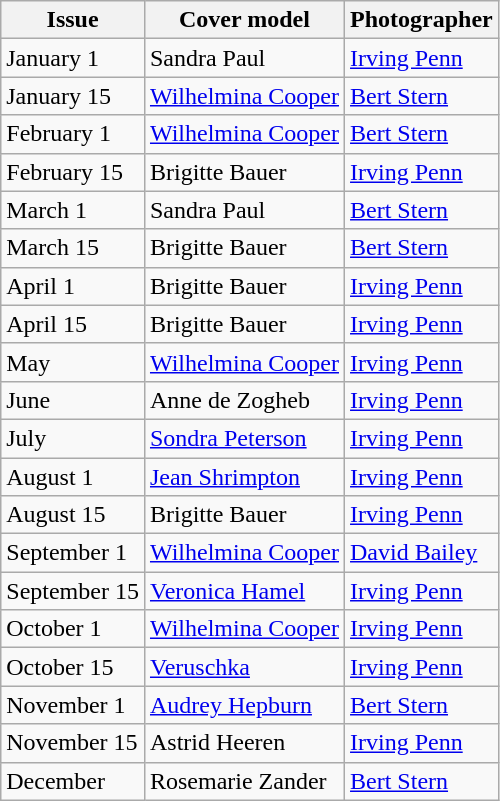<table class="sortable wikitable">
<tr>
<th>Issue</th>
<th>Cover model</th>
<th>Photographer</th>
</tr>
<tr>
<td>January 1</td>
<td>Sandra Paul</td>
<td><a href='#'>Irving Penn</a></td>
</tr>
<tr>
<td>January 15</td>
<td><a href='#'>Wilhelmina Cooper</a></td>
<td><a href='#'>Bert Stern</a></td>
</tr>
<tr>
<td>February 1</td>
<td><a href='#'>Wilhelmina Cooper</a></td>
<td><a href='#'>Bert Stern</a></td>
</tr>
<tr>
<td>February 15</td>
<td>Brigitte Bauer</td>
<td><a href='#'>Irving Penn</a></td>
</tr>
<tr>
<td>March 1</td>
<td>Sandra Paul</td>
<td><a href='#'>Bert Stern</a></td>
</tr>
<tr>
<td>March 15</td>
<td>Brigitte Bauer</td>
<td><a href='#'>Bert Stern</a></td>
</tr>
<tr>
<td>April 1</td>
<td>Brigitte Bauer</td>
<td><a href='#'>Irving Penn</a></td>
</tr>
<tr>
<td>April 15</td>
<td>Brigitte Bauer</td>
<td><a href='#'>Irving Penn</a></td>
</tr>
<tr>
<td>May</td>
<td><a href='#'>Wilhelmina Cooper</a></td>
<td><a href='#'>Irving Penn</a></td>
</tr>
<tr>
<td>June</td>
<td>Anne de Zogheb</td>
<td><a href='#'>Irving Penn</a></td>
</tr>
<tr>
<td>July</td>
<td><a href='#'>Sondra Peterson</a></td>
<td><a href='#'>Irving Penn</a></td>
</tr>
<tr>
<td>August 1</td>
<td><a href='#'>Jean Shrimpton</a></td>
<td><a href='#'>Irving Penn</a></td>
</tr>
<tr>
<td>August 15</td>
<td>Brigitte Bauer</td>
<td><a href='#'>Irving Penn</a></td>
</tr>
<tr>
<td>September 1</td>
<td><a href='#'>Wilhelmina Cooper</a></td>
<td><a href='#'>David Bailey</a></td>
</tr>
<tr>
<td>September 15</td>
<td><a href='#'>Veronica Hamel</a></td>
<td><a href='#'>Irving Penn</a></td>
</tr>
<tr>
<td>October 1</td>
<td><a href='#'>Wilhelmina Cooper</a></td>
<td><a href='#'>Irving Penn</a></td>
</tr>
<tr>
<td>October 15</td>
<td><a href='#'>Veruschka</a></td>
<td><a href='#'>Irving Penn</a></td>
</tr>
<tr>
<td>November 1</td>
<td><a href='#'>Audrey Hepburn</a></td>
<td><a href='#'>Bert Stern</a></td>
</tr>
<tr>
<td>November 15</td>
<td>Astrid Heeren</td>
<td><a href='#'>Irving Penn</a></td>
</tr>
<tr>
<td>December</td>
<td>Rosemarie Zander</td>
<td><a href='#'>Bert Stern</a></td>
</tr>
</table>
